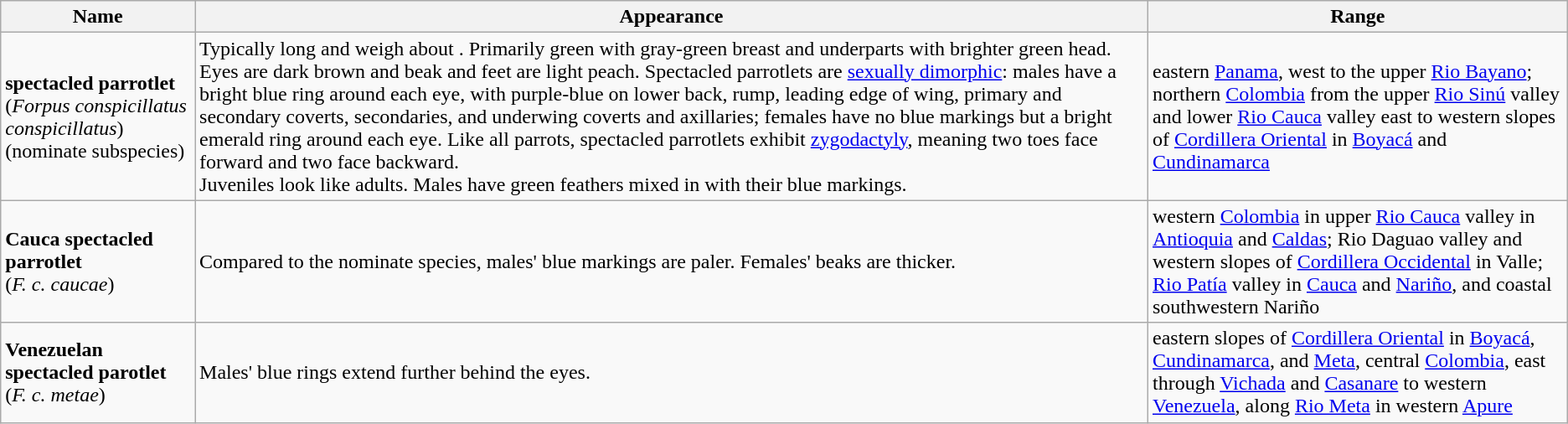<table class="wikitable">
<tr>
<th>Name</th>
<th>Appearance</th>
<th>Range</th>
</tr>
<tr>
<td><strong>spectacled parrotlet</strong><br>(<em>Forpus conspicillatus conspicillatus</em>) (nominate subspecies)</td>
<td>Typically  long and weigh about . Primarily green with gray-green breast and underparts with brighter green head. Eyes are dark brown and beak and feet are light peach. Spectacled parrotlets are <a href='#'>sexually dimorphic</a>: males have a bright blue ring around each eye, with purple-blue on lower back, rump, leading edge of wing, primary and secondary coverts, secondaries, and underwing coverts and axillaries; females have no blue markings but a bright emerald ring around each eye. Like all parrots, spectacled parrotlets exhibit <a href='#'>zygodactyly</a>, meaning two toes face forward and two face backward.<br>Juveniles look like adults. Males have green feathers mixed in with their blue markings.</td>
<td>eastern <a href='#'>Panama</a>, west to the upper <a href='#'>Rio Bayano</a>; northern <a href='#'>Colombia</a> from the upper <a href='#'>Rio Sinú</a> valley and lower <a href='#'>Rio Cauca</a> valley east to western slopes of <a href='#'>Cordillera Oriental</a> in <a href='#'>Boyacá</a> and <a href='#'>Cundinamarca</a></td>
</tr>
<tr>
<td><strong>Cauca spectacled parrotlet</strong><br>(<em>F. c. caucae</em>)</td>
<td>Compared to the nominate species, males' blue markings are paler. Females' beaks are thicker.</td>
<td>western <a href='#'>Colombia</a> in upper <a href='#'>Rio Cauca</a> valley in <a href='#'>Antioquia</a> and <a href='#'>Caldas</a>; Rio Daguao valley and western slopes of <a href='#'>Cordillera Occidental</a> in Valle; <a href='#'>Rio Patía</a> valley in <a href='#'>Cauca</a> and <a href='#'>Nariño</a>, and coastal southwestern Nariño</td>
</tr>
<tr>
<td><strong>Venezuelan spectacled parotlet</strong><br>(<em>F. c. metae</em>)</td>
<td>Males' blue rings extend further behind the eyes.</td>
<td>eastern slopes of <a href='#'>Cordillera Oriental</a> in <a href='#'>Boyacá</a>, <a href='#'>Cundinamarca</a>, and <a href='#'>Meta</a>, central <a href='#'>Colombia</a>, east through <a href='#'>Vichada</a> and <a href='#'>Casanare</a> to western <a href='#'>Venezuela</a>, along <a href='#'>Rio Meta</a> in western <a href='#'>Apure</a></td>
</tr>
</table>
